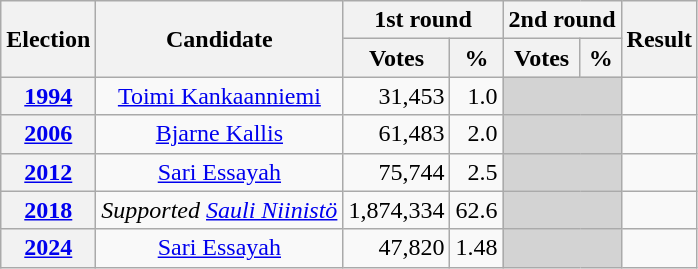<table class="wikitable" style="text-align:right;">
<tr>
<th rowspan=2>Election</th>
<th rowspan=2>Candidate</th>
<th colspan=2>1st round</th>
<th colspan=2>2nd round</th>
<th rowspan=2>Result</th>
</tr>
<tr>
<th>Votes</th>
<th>%</th>
<th>Votes</th>
<th>%</th>
</tr>
<tr>
<th><a href='#'>1994</a></th>
<td style="text-align:center;"><a href='#'>Toimi Kankaanniemi</a></td>
<td>31,453</td>
<td>1.0</td>
<td colspan="2" style="background:lightgrey;"></td>
<td></td>
</tr>
<tr>
<th><a href='#'>2006</a></th>
<td style="text-align:center;"><a href='#'>Bjarne Kallis</a></td>
<td>61,483</td>
<td>2.0</td>
<td colspan="2" style="background:lightgrey;"></td>
<td></td>
</tr>
<tr>
<th><a href='#'>2012</a></th>
<td style="text-align:center;"><a href='#'>Sari Essayah</a></td>
<td>75,744</td>
<td>2.5</td>
<td colspan="2" style="background:lightgrey;"></td>
<td></td>
</tr>
<tr>
<th><a href='#'>2018</a></th>
<td style="text-align:center;"><em>Supported <a href='#'>Sauli Niinistö</a></em></td>
<td>1,874,334</td>
<td>62.6</td>
<td colspan="2" style="background:lightgrey;"></td>
<td></td>
</tr>
<tr>
<th><a href='#'>2024</a></th>
<td style="text-align:center;"><a href='#'>Sari Essayah</a></td>
<td>47,820</td>
<td>1.48</td>
<td colspan="2" style="background:lightgrey;"></td>
<td></td>
</tr>
</table>
